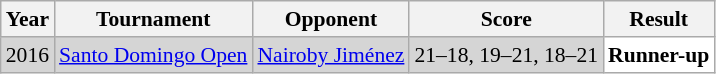<table class="sortable wikitable" style="font-size: 90%;">
<tr>
<th>Year</th>
<th>Tournament</th>
<th>Opponent</th>
<th>Score</th>
<th>Result</th>
</tr>
<tr style="background:#D5D5D5">
<td align="center">2016</td>
<td align="left"><a href='#'>Santo Domingo Open</a></td>
<td align="left"> <a href='#'>Nairoby Jiménez</a></td>
<td align="left">21–18, 19–21, 18–21</td>
<td style="text-align:left; background:white"> <strong>Runner-up</strong></td>
</tr>
</table>
